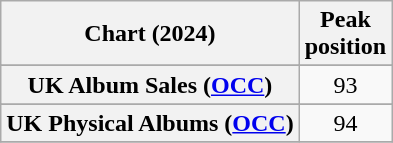<table class="wikitable sortable plainrowheaders" style="text-align:center">
<tr>
<th scope="col">Chart (2024)</th>
<th scope="col">Peak<br> position</th>
</tr>
<tr>
</tr>
<tr>
<th scope="row">UK Album Sales (<a href='#'>OCC</a>)</th>
<td>93</td>
</tr>
<tr>
</tr>
<tr>
<th scope="row">UK Physical Albums (<a href='#'>OCC</a>)</th>
<td>94</td>
</tr>
<tr>
</tr>
</table>
